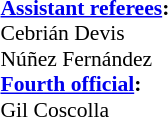<table width=50% style="font-size: 90%">
<tr>
<td><br><strong><a href='#'>Assistant referees</a>:</strong>
<br>Cebrián Devis
<br>Núñez Fernández
<br><strong><a href='#'>Fourth official</a>:</strong>
<br>Gil Coscolla</td>
</tr>
</table>
